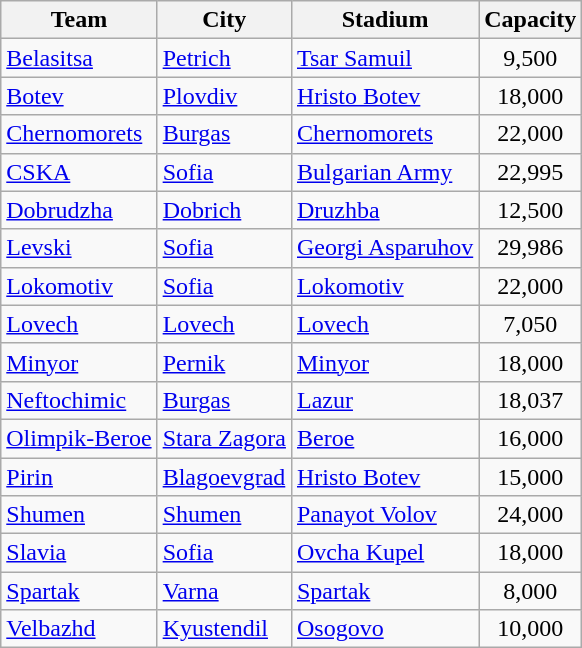<table class="wikitable sortable" style="text-align: left;">
<tr>
<th>Team</th>
<th>City</th>
<th>Stadium</th>
<th>Capacity</th>
</tr>
<tr>
<td><a href='#'>Belasitsa</a></td>
<td><a href='#'>Petrich</a></td>
<td><a href='#'>Tsar Samuil</a></td>
<td align="center">9,500</td>
</tr>
<tr>
<td><a href='#'>Botev</a></td>
<td><a href='#'>Plovdiv</a></td>
<td><a href='#'>Hristo Botev</a></td>
<td align="center">18,000</td>
</tr>
<tr>
<td><a href='#'>Chernomorets</a></td>
<td><a href='#'>Burgas</a></td>
<td><a href='#'>Chernomorets</a></td>
<td align="center">22,000</td>
</tr>
<tr>
<td><a href='#'>CSKA</a></td>
<td><a href='#'>Sofia</a></td>
<td><a href='#'>Bulgarian Army</a></td>
<td align="center">22,995</td>
</tr>
<tr>
<td><a href='#'>Dobrudzha</a></td>
<td><a href='#'>Dobrich</a></td>
<td><a href='#'>Druzhba</a></td>
<td align="center">12,500</td>
</tr>
<tr>
<td><a href='#'>Levski</a></td>
<td><a href='#'>Sofia</a></td>
<td><a href='#'>Georgi Asparuhov</a></td>
<td align="center">29,986</td>
</tr>
<tr>
<td><a href='#'>Lokomotiv</a></td>
<td><a href='#'>Sofia</a></td>
<td><a href='#'>Lokomotiv</a></td>
<td align="center">22,000</td>
</tr>
<tr>
<td><a href='#'>Lovech</a></td>
<td><a href='#'>Lovech</a></td>
<td><a href='#'>Lovech</a></td>
<td align="center">7,050</td>
</tr>
<tr>
<td><a href='#'>Minyor</a></td>
<td><a href='#'>Pernik</a></td>
<td><a href='#'>Minyor</a></td>
<td align="center">18,000</td>
</tr>
<tr>
<td><a href='#'>Neftochimic</a></td>
<td><a href='#'>Burgas</a></td>
<td><a href='#'>Lazur</a></td>
<td align="center">18,037</td>
</tr>
<tr>
<td><a href='#'>Olimpik-Beroe</a></td>
<td><a href='#'>Stara Zagora</a></td>
<td><a href='#'>Beroe</a></td>
<td align="center">16,000</td>
</tr>
<tr>
<td><a href='#'>Pirin</a></td>
<td><a href='#'>Blagoevgrad</a></td>
<td><a href='#'>Hristo Botev</a></td>
<td align="center">15,000</td>
</tr>
<tr>
<td><a href='#'>Shumen</a></td>
<td><a href='#'>Shumen</a></td>
<td><a href='#'>Panayot Volov</a></td>
<td align="center">24,000</td>
</tr>
<tr>
<td><a href='#'>Slavia</a></td>
<td><a href='#'>Sofia</a></td>
<td><a href='#'>Ovcha Kupel</a></td>
<td align="center">18,000</td>
</tr>
<tr>
<td><a href='#'>Spartak</a></td>
<td><a href='#'>Varna</a></td>
<td><a href='#'>Spartak</a></td>
<td align="center">8,000</td>
</tr>
<tr>
<td><a href='#'>Velbazhd</a></td>
<td><a href='#'>Kyustendil</a></td>
<td><a href='#'>Osogovo</a></td>
<td align="center">10,000</td>
</tr>
</table>
